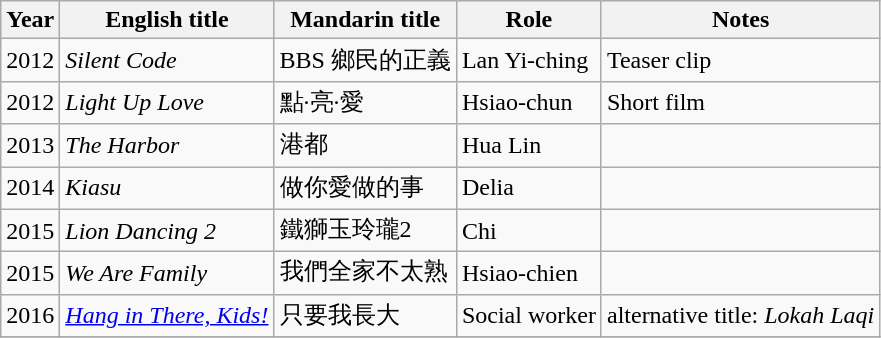<table class="wikitable sortable">
<tr>
<th>Year</th>
<th>English title</th>
<th>Mandarin title</th>
<th>Role</th>
<th class="unsortable">Notes</th>
</tr>
<tr>
<td>2012</td>
<td><em>Silent Code</em></td>
<td>BBS 鄉民的正義</td>
<td>Lan Yi-ching</td>
<td>Teaser clip</td>
</tr>
<tr>
<td>2012</td>
<td><em>Light Up Love</em></td>
<td>點·亮·愛</td>
<td>Hsiao-chun</td>
<td>Short film</td>
</tr>
<tr>
<td>2013</td>
<td><em>The Harbor</em></td>
<td>港都</td>
<td>Hua Lin</td>
<td></td>
</tr>
<tr>
<td>2014</td>
<td><em>Kiasu</em></td>
<td>做你愛做的事</td>
<td>Delia</td>
<td></td>
</tr>
<tr>
<td>2015</td>
<td><em>Lion Dancing 2</em></td>
<td>鐵獅玉玲瓏2</td>
<td>Chi</td>
<td></td>
</tr>
<tr>
<td>2015</td>
<td><em>We Are Family</em></td>
<td>我們全家不太熟</td>
<td>Hsiao-chien</td>
<td></td>
</tr>
<tr>
<td>2016</td>
<td><em><a href='#'>Hang in There, Kids!</a></em></td>
<td>只要我長大</td>
<td>Social worker</td>
<td>alternative title: <em>Lokah Laqi</em></td>
</tr>
<tr>
</tr>
</table>
